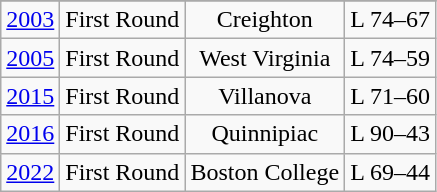<table class="wikitable">
<tr>
</tr>
<tr style="text-align:center;">
<td><a href='#'>2003</a></td>
<td>First Round</td>
<td>Creighton</td>
<td>L 74–67</td>
</tr>
<tr style="text-align:center;">
<td><a href='#'>2005</a></td>
<td>First Round</td>
<td>West Virginia</td>
<td>L 74–59</td>
</tr>
<tr style="text-align:center;">
<td><a href='#'>2015</a></td>
<td>First Round</td>
<td>Villanova</td>
<td>L 71–60</td>
</tr>
<tr style="text-align:center;">
<td><a href='#'>2016</a></td>
<td>First Round</td>
<td>Quinnipiac</td>
<td>L 90–43</td>
</tr>
<tr style="text-align:center;">
<td><a href='#'>2022</a></td>
<td>First Round</td>
<td>Boston College</td>
<td>L 69–44</td>
</tr>
</table>
